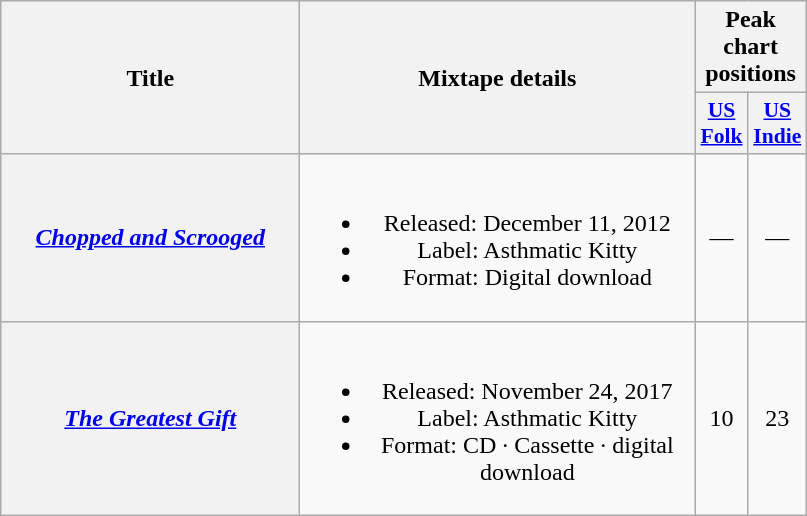<table class="wikitable plainrowheaders" style="text-align:center;">
<tr>
<th scope="col" rowspan="2" style="width:12em;">Title</th>
<th scope="col" rowspan="2" style="width:16em;">Mixtape details</th>
<th scope="col" colspan="2">Peak chart positions</th>
</tr>
<tr>
<th scope="col" style="width:2em;font-size:90%;"><a href='#'>US<br>Folk</a><br></th>
<th scope="col" style="width:2em;font-size:90%;"><a href='#'>US<br>Indie</a><br></th>
</tr>
<tr>
<th scope="row"><em><a href='#'>Chopped and Scrooged</a></em></th>
<td><br><ul><li>Released: December 11, 2012</li><li>Label: Asthmatic Kitty</li><li>Format: Digital download</li></ul></td>
<td>—</td>
<td>—</td>
</tr>
<tr>
<th scope="row"><em><a href='#'>The Greatest Gift</a></em></th>
<td><br><ul><li>Released: November 24, 2017</li><li>Label: Asthmatic Kitty</li><li>Format: CD · Cassette · digital download</li></ul></td>
<td>10</td>
<td>23</td>
</tr>
</table>
